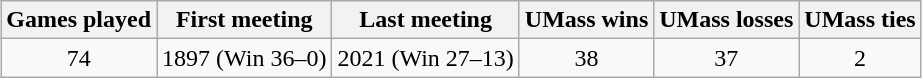<table class="wikitable" style="margin: auto;">
<tr>
<th>Games played</th>
<th>First meeting</th>
<th>Last meeting</th>
<th>UMass wins</th>
<th>UMass losses</th>
<th>UMass ties</th>
</tr>
<tr style="text-align:center;">
<td>74</td>
<td>1897 (Win 36–0)</td>
<td>2021 (Win 27–13)</td>
<td>38</td>
<td>37</td>
<td>2</td>
</tr>
</table>
